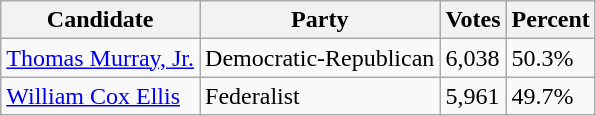<table class=wikitable>
<tr>
<th>Candidate</th>
<th>Party</th>
<th>Votes</th>
<th>Percent</th>
</tr>
<tr>
<td><a href='#'>Thomas Murray, Jr.</a></td>
<td>Democratic-Republican</td>
<td>6,038</td>
<td>50.3%</td>
</tr>
<tr>
<td><a href='#'>William Cox Ellis</a></td>
<td>Federalist</td>
<td>5,961</td>
<td>49.7%</td>
</tr>
</table>
